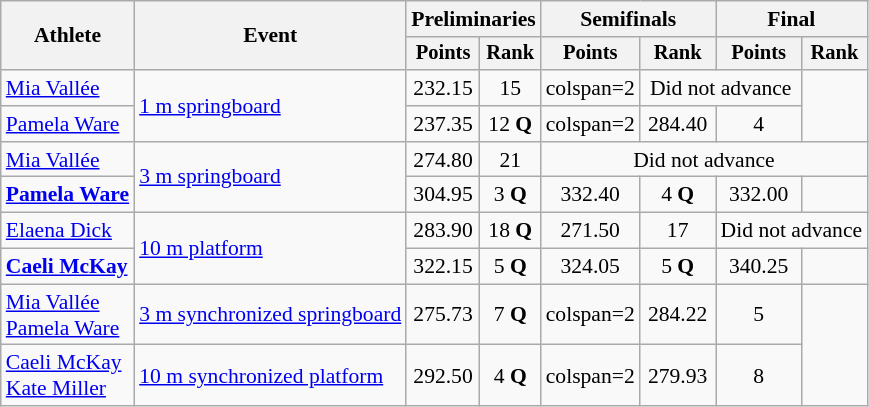<table class="wikitable" style="text-align:center; font-size:90%;">
<tr>
<th rowspan=2>Athlete</th>
<th rowspan=2>Event</th>
<th colspan=2>Preliminaries</th>
<th colspan=2>Semifinals</th>
<th colspan=2>Final</th>
</tr>
<tr style="font-size:95%">
<th>Points</th>
<th>Rank</th>
<th>Points</th>
<th>Rank</th>
<th>Points</th>
<th>Rank</th>
</tr>
<tr>
<td align=left><a href='#'>Mia Vallée</a></td>
<td align=left rowspan=2><a href='#'>1 m springboard</a></td>
<td>232.15</td>
<td>15</td>
<td>colspan=2 </td>
<td colspan=2>Did not advance</td>
</tr>
<tr>
<td align=left><a href='#'>Pamela Ware</a></td>
<td>237.35</td>
<td>12 <strong>Q</strong></td>
<td>colspan=2 </td>
<td>284.40</td>
<td>4</td>
</tr>
<tr>
<td align=left><a href='#'>Mia Vallée</a></td>
<td align=left rowspan=2><a href='#'>3 m springboard</a></td>
<td>274.80</td>
<td>21</td>
<td colspan=4>Did not advance</td>
</tr>
<tr>
<td align=left><strong><a href='#'>Pamela Ware</a></strong></td>
<td>304.95</td>
<td>3 <strong>Q</strong></td>
<td>332.40</td>
<td>4 <strong>Q</strong></td>
<td>332.00</td>
<td></td>
</tr>
<tr>
<td align=left><a href='#'>Elaena Dick</a></td>
<td align=left rowspan=2><a href='#'>10 m platform</a></td>
<td>283.90</td>
<td>18 <strong>Q</strong></td>
<td>271.50</td>
<td>17</td>
<td colspan=2>Did not advance</td>
</tr>
<tr>
<td align=left><strong><a href='#'>Caeli McKay</a></strong></td>
<td>322.15</td>
<td>5 <strong>Q</strong></td>
<td>324.05</td>
<td>5 <strong>Q</strong></td>
<td>340.25</td>
<td></td>
</tr>
<tr>
<td align=left><a href='#'>Mia Vallée</a><br> <a href='#'>Pamela Ware</a></td>
<td align=left><a href='#'>3 m synchronized springboard</a></td>
<td>275.73</td>
<td>7 <strong>Q</strong></td>
<td>colspan=2 </td>
<td>284.22</td>
<td>5</td>
</tr>
<tr>
<td align=left><a href='#'>Caeli McKay</a><br> <a href='#'>Kate Miller</a></td>
<td align=left><a href='#'>10 m synchronized platform</a></td>
<td>292.50</td>
<td>4 <strong>Q</strong></td>
<td>colspan=2 </td>
<td>279.93</td>
<td>8</td>
</tr>
</table>
